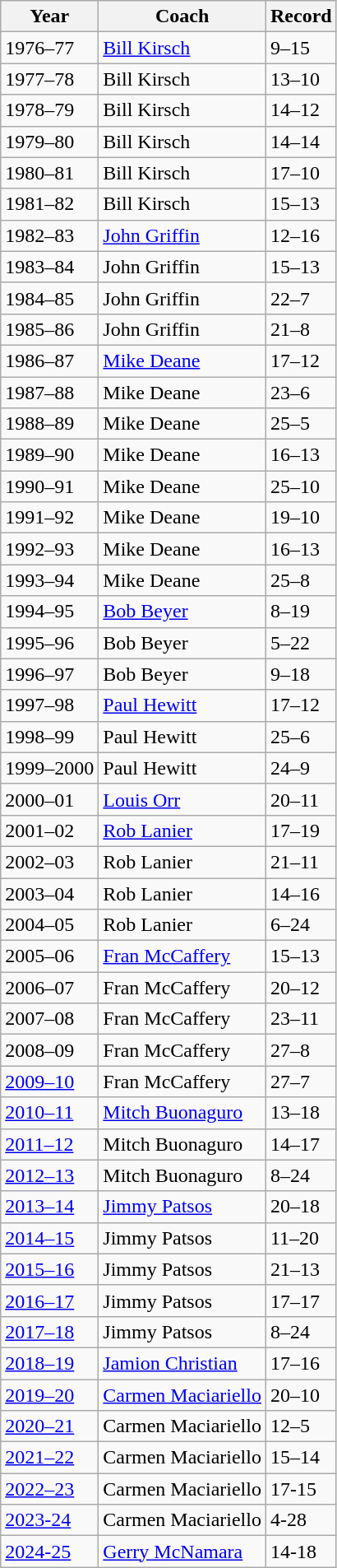<table class="wikitable">
<tr>
<th>Year</th>
<th>Coach</th>
<th>Record</th>
</tr>
<tr>
<td>1976–77</td>
<td><a href='#'>Bill Kirsch</a></td>
<td>9–15</td>
</tr>
<tr>
<td>1977–78</td>
<td>Bill Kirsch</td>
<td>13–10</td>
</tr>
<tr>
<td>1978–79</td>
<td>Bill Kirsch</td>
<td>14–12</td>
</tr>
<tr>
<td>1979–80</td>
<td>Bill Kirsch</td>
<td>14–14</td>
</tr>
<tr>
<td>1980–81</td>
<td>Bill Kirsch</td>
<td>17–10</td>
</tr>
<tr>
<td>1981–82</td>
<td>Bill Kirsch</td>
<td>15–13</td>
</tr>
<tr>
<td>1982–83</td>
<td><a href='#'>John Griffin</a></td>
<td>12–16</td>
</tr>
<tr>
<td>1983–84</td>
<td>John Griffin</td>
<td>15–13</td>
</tr>
<tr>
<td>1984–85</td>
<td>John Griffin</td>
<td>22–7</td>
</tr>
<tr>
<td>1985–86</td>
<td>John Griffin</td>
<td>21–8</td>
</tr>
<tr>
<td>1986–87</td>
<td><a href='#'>Mike Deane</a></td>
<td>17–12</td>
</tr>
<tr>
<td>1987–88</td>
<td>Mike Deane</td>
<td>23–6</td>
</tr>
<tr>
<td>1988–89</td>
<td>Mike Deane</td>
<td>25–5</td>
</tr>
<tr>
<td>1989–90</td>
<td>Mike Deane</td>
<td>16–13</td>
</tr>
<tr>
<td>1990–91</td>
<td>Mike Deane</td>
<td>25–10</td>
</tr>
<tr>
<td>1991–92</td>
<td>Mike Deane</td>
<td>19–10</td>
</tr>
<tr>
<td>1992–93</td>
<td>Mike Deane</td>
<td>16–13</td>
</tr>
<tr>
<td>1993–94</td>
<td>Mike Deane</td>
<td>25–8</td>
</tr>
<tr>
<td>1994–95</td>
<td><a href='#'>Bob Beyer</a></td>
<td>8–19</td>
</tr>
<tr>
<td>1995–96</td>
<td>Bob Beyer</td>
<td>5–22</td>
</tr>
<tr>
<td>1996–97</td>
<td>Bob Beyer</td>
<td>9–18</td>
</tr>
<tr>
<td>1997–98</td>
<td><a href='#'>Paul Hewitt</a></td>
<td>17–12</td>
</tr>
<tr>
<td>1998–99</td>
<td>Paul Hewitt</td>
<td>25–6</td>
</tr>
<tr>
<td>1999–2000</td>
<td>Paul Hewitt</td>
<td>24–9</td>
</tr>
<tr>
<td>2000–01</td>
<td><a href='#'>Louis Orr</a></td>
<td>20–11</td>
</tr>
<tr>
<td>2001–02</td>
<td><a href='#'>Rob Lanier</a></td>
<td>17–19</td>
</tr>
<tr>
<td>2002–03</td>
<td>Rob Lanier</td>
<td>21–11</td>
</tr>
<tr>
<td>2003–04</td>
<td>Rob Lanier</td>
<td>14–16</td>
</tr>
<tr>
<td>2004–05</td>
<td>Rob Lanier</td>
<td>6–24</td>
</tr>
<tr>
<td>2005–06</td>
<td><a href='#'>Fran McCaffery</a></td>
<td>15–13</td>
</tr>
<tr>
<td>2006–07</td>
<td>Fran McCaffery</td>
<td>20–12</td>
</tr>
<tr>
<td>2007–08</td>
<td>Fran McCaffery</td>
<td>23–11</td>
</tr>
<tr>
<td>2008–09</td>
<td>Fran McCaffery</td>
<td>27–8</td>
</tr>
<tr>
<td><a href='#'>2009–10</a></td>
<td>Fran McCaffery</td>
<td>27–7</td>
</tr>
<tr>
<td><a href='#'>2010–11</a></td>
<td><a href='#'>Mitch Buonaguro</a></td>
<td>13–18</td>
</tr>
<tr>
<td><a href='#'>2011–12</a></td>
<td>Mitch Buonaguro</td>
<td>14–17</td>
</tr>
<tr>
<td><a href='#'>2012–13</a></td>
<td>Mitch Buonaguro</td>
<td>8–24</td>
</tr>
<tr>
<td><a href='#'>2013–14</a></td>
<td><a href='#'>Jimmy Patsos</a></td>
<td>20–18</td>
</tr>
<tr>
<td><a href='#'>2014–15</a></td>
<td>Jimmy Patsos</td>
<td>11–20</td>
</tr>
<tr>
<td><a href='#'>2015–16</a></td>
<td>Jimmy Patsos</td>
<td>21–13</td>
</tr>
<tr>
<td><a href='#'>2016–17</a></td>
<td>Jimmy Patsos</td>
<td>17–17</td>
</tr>
<tr>
<td><a href='#'>2017–18</a></td>
<td>Jimmy Patsos</td>
<td>8–24</td>
</tr>
<tr>
<td><a href='#'>2018–19</a></td>
<td><a href='#'>Jamion Christian</a></td>
<td>17–16</td>
</tr>
<tr>
<td><a href='#'>2019–20</a></td>
<td><a href='#'>Carmen Maciariello</a></td>
<td>20–10</td>
</tr>
<tr>
<td><a href='#'>2020–21</a></td>
<td>Carmen Maciariello</td>
<td>12–5</td>
</tr>
<tr>
<td><a href='#'>2021–22</a></td>
<td>Carmen Maciariello</td>
<td>15–14</td>
</tr>
<tr>
<td><a href='#'>2022–23</a></td>
<td>Carmen Maciariello</td>
<td>17-15</td>
</tr>
<tr>
<td><a href='#'>2023-24</a></td>
<td>Carmen Maciariello</td>
<td>4-28</td>
</tr>
<tr>
<td><a href='#'>2024-25</a></td>
<td><a href='#'>Gerry McNamara</a></td>
<td>14-18</td>
</tr>
</table>
